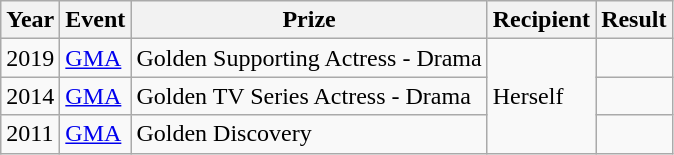<table class="wikitable">
<tr>
<th>Year</th>
<th>Event</th>
<th>Prize</th>
<th>Recipient</th>
<th>Result</th>
</tr>
<tr>
<td>2019</td>
<td><a href='#'>GMA</a></td>
<td>Golden Supporting Actress - Drama</td>
<td rowspan=3>Herself</td>
<td></td>
</tr>
<tr>
<td>2014</td>
<td><a href='#'>GMA</a></td>
<td>Golden TV Series Actress - Drama</td>
<td></td>
</tr>
<tr>
<td>2011</td>
<td><a href='#'>GMA</a></td>
<td>Golden Discovery</td>
<td></td>
</tr>
</table>
